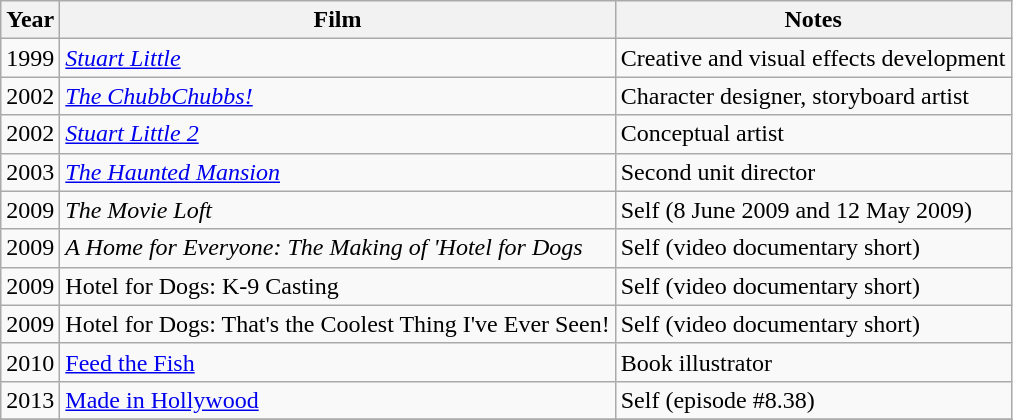<table class="wikitable" border="1">
<tr>
<th>Year</th>
<th>Film</th>
<th>Notes</th>
</tr>
<tr>
<td>1999</td>
<td><em><a href='#'>Stuart Little</a></em></td>
<td>Creative and visual effects development</td>
</tr>
<tr>
<td>2002</td>
<td><em><a href='#'>The ChubbChubbs!</a></em></td>
<td>Character designer, storyboard artist</td>
</tr>
<tr>
<td>2002</td>
<td><em><a href='#'>Stuart Little 2</a></em></td>
<td>Conceptual artist</td>
</tr>
<tr>
<td>2003</td>
<td><em><a href='#'>The Haunted Mansion</a></em></td>
<td>Second unit director</td>
</tr>
<tr>
<td>2009</td>
<td><em>The Movie Loft</em></td>
<td>Self (8 June 2009 and 12 May 2009)</td>
</tr>
<tr>
<td>2009</td>
<td><em>A Home for Everyone: The Making of 'Hotel for Dogs<strong></td>
<td>Self (video documentary short)</td>
</tr>
<tr>
<td>2009</td>
<td></em>Hotel for Dogs: K-9 Casting<em></td>
<td>Self (video documentary short)</td>
</tr>
<tr>
<td>2009</td>
<td></em>Hotel for Dogs: That's the Coolest Thing I've Ever Seen!<em></td>
<td>Self (video documentary short)</td>
</tr>
<tr>
<td>2010</td>
<td></em><a href='#'>Feed the Fish</a><em></td>
<td>Book illustrator</td>
</tr>
<tr>
<td>2013</td>
<td></em><a href='#'>Made in Hollywood</a><em></td>
<td>Self (episode #8.38)</td>
</tr>
<tr>
</tr>
</table>
